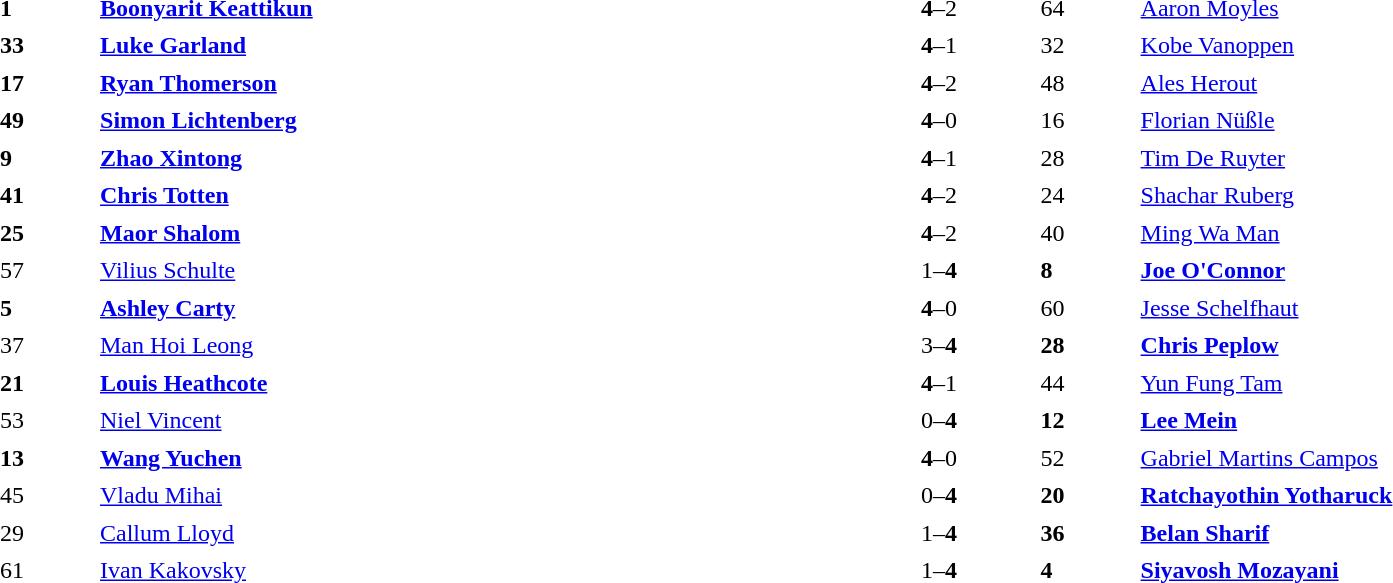<table width="100%" cellspacing="5">
<tr>
<th width=5%></th>
<th width=40%></th>
<th width=10%></th>
<th width=5%></th>
<th width=40%></th>
</tr>
<tr>
<td><strong>1</strong></td>
<td> <strong><a href='#'>Boonyarit Keattikun</a></strong></td>
<td align="center"><strong>4</strong>–2</td>
<td>64</td>
<td> <a href='#'>Aaron Moyles</a></td>
</tr>
<tr>
<td><strong>33</strong></td>
<td> <strong><a href='#'>Luke Garland</a></strong></td>
<td align="center"><strong>4</strong>–1</td>
<td>32</td>
<td> <a href='#'>Kobe Vanoppen</a></td>
</tr>
<tr>
<td><strong>17</strong></td>
<td> <strong><a href='#'>Ryan Thomerson</a></strong></td>
<td align="center"><strong>4</strong>–2</td>
<td>48</td>
<td> <a href='#'>Ales Herout</a></td>
</tr>
<tr>
<td><strong>49</strong></td>
<td> <strong><a href='#'>Simon Lichtenberg</a></strong></td>
<td align="center"><strong>4</strong>–0</td>
<td>16</td>
<td> <a href='#'>Florian Nüßle</a></td>
</tr>
<tr>
<td><strong>9</strong></td>
<td> <strong><a href='#'>Zhao Xintong</a></strong></td>
<td align="center"><strong>4</strong>–1</td>
<td>28</td>
<td> <a href='#'>Tim De Ruyter</a></td>
</tr>
<tr>
<td><strong>41</strong></td>
<td> <strong><a href='#'>Chris Totten</a></strong></td>
<td align="center"><strong>4</strong>–2</td>
<td>24</td>
<td> <a href='#'>Shachar Ruberg</a></td>
</tr>
<tr>
<td><strong>25</strong></td>
<td> <strong><a href='#'>Maor Shalom</a></strong></td>
<td align="center"><strong>4</strong>–2</td>
<td>40</td>
<td> <a href='#'>Ming Wa Man</a></td>
</tr>
<tr>
<td>57</td>
<td> <a href='#'>Vilius Schulte</a></td>
<td align="center">1–<strong>4</strong></td>
<td><strong>8</strong></td>
<td> <strong><a href='#'>Joe O'Connor</a></strong></td>
</tr>
<tr>
<td><strong>5</strong></td>
<td> <strong><a href='#'>Ashley Carty</a></strong></td>
<td align="center"><strong>4</strong>–0</td>
<td>60</td>
<td> <a href='#'>Jesse Schelfhaut</a></td>
</tr>
<tr>
<td>37</td>
<td> <a href='#'>Man Hoi Leong</a></td>
<td align="center">3–<strong>4</strong></td>
<td><strong>28</strong></td>
<td> <strong><a href='#'>Chris Peplow</a></strong></td>
</tr>
<tr>
<td><strong>21</strong></td>
<td> <strong><a href='#'>Louis Heathcote</a></strong></td>
<td align="center"><strong>4</strong>–1</td>
<td>44</td>
<td> <a href='#'>Yun Fung Tam</a></td>
</tr>
<tr>
<td>53</td>
<td> <a href='#'>Niel Vincent</a></td>
<td align="center">0–<strong>4</strong></td>
<td><strong>12</strong></td>
<td> <strong><a href='#'>Lee Mein</a></strong></td>
</tr>
<tr>
<td><strong>13</strong></td>
<td> <strong><a href='#'>Wang Yuchen</a></strong></td>
<td align="center"><strong>4</strong>–0</td>
<td>52</td>
<td> <a href='#'>Gabriel Martins Campos</a></td>
</tr>
<tr>
<td>45</td>
<td> <a href='#'>Vladu Mihai</a></td>
<td align="center">0–<strong>4</strong></td>
<td><strong>20</strong></td>
<td> <strong><a href='#'>Ratchayothin Yotharuck</a></strong></td>
</tr>
<tr>
<td>29</td>
<td> <a href='#'>Callum Lloyd</a></td>
<td align="center">1–<strong>4</strong></td>
<td><strong>36</strong></td>
<td> <strong><a href='#'>Belan Sharif</a></strong></td>
</tr>
<tr>
<td>61</td>
<td> <a href='#'>Ivan Kakovsky</a></td>
<td align="center">1–<strong>4</strong></td>
<td><strong>4</strong></td>
<td> <strong><a href='#'>Siyavosh Mozayani</a></strong></td>
</tr>
</table>
